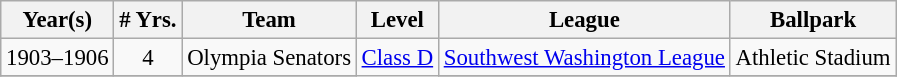<table class="wikitable" style="text-align:center; font-size: 95%;">
<tr>
<th>Year(s)</th>
<th># Yrs.</th>
<th>Team</th>
<th>Level</th>
<th>League</th>
<th>Ballpark</th>
</tr>
<tr>
<td>1903–1906</td>
<td>4</td>
<td>Olympia Senators</td>
<td rowspan=4><a href='#'>Class D</a></td>
<td><a href='#'>Southwest Washington League</a></td>
<td>Athletic Stadium</td>
</tr>
<tr>
</tr>
</table>
